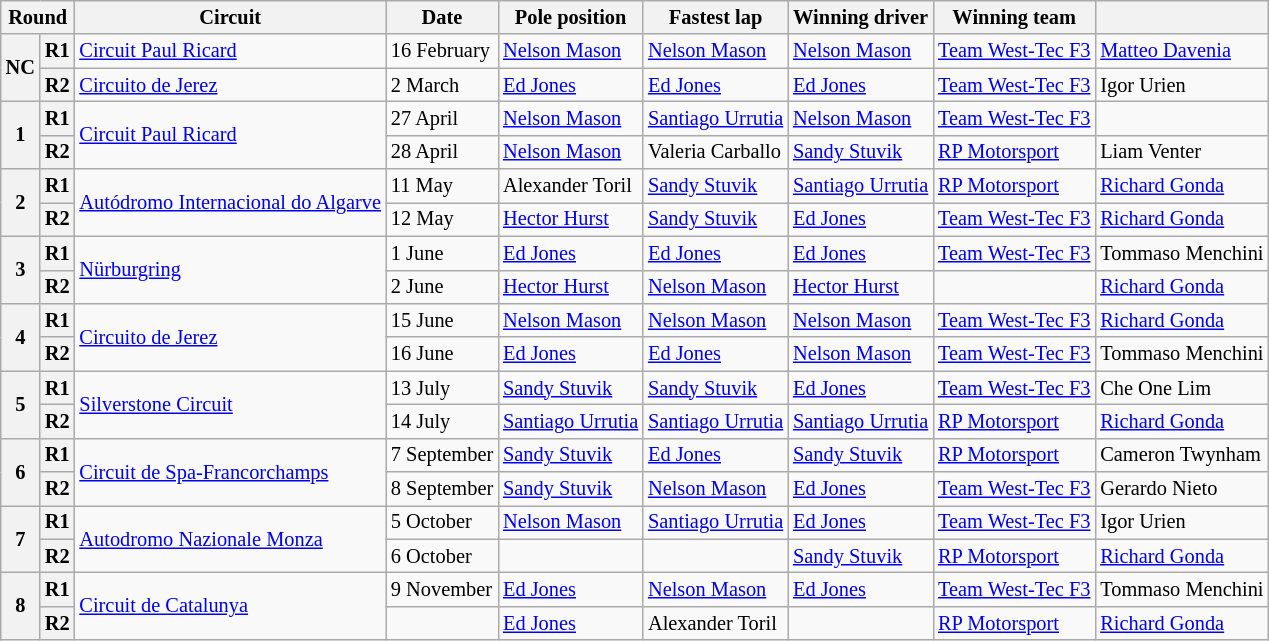<table class="wikitable" style="font-size: 85%;">
<tr>
<th colspan=2>Round</th>
<th>Circuit</th>
<th>Date</th>
<th>Pole position</th>
<th>Fastest lap</th>
<th>Winning driver</th>
<th>Winning team</th>
<th></th>
</tr>
<tr>
<th rowspan=2>NC</th>
<th>R1</th>
<td> <a href='#'>Circuit Paul Ricard</a></td>
<td>16 February</td>
<td> <a href='#'>Nelson Mason</a></td>
<td> <a href='#'>Nelson Mason</a></td>
<td> <a href='#'>Nelson Mason</a></td>
<td> <a href='#'>Team West-Tec F3</a></td>
<td> <a href='#'>Matteo Davenia</a></td>
</tr>
<tr>
<th>R2</th>
<td> <a href='#'>Circuito de Jerez</a></td>
<td>2 March</td>
<td> <a href='#'>Ed Jones</a></td>
<td> <a href='#'>Ed Jones</a></td>
<td> <a href='#'>Ed Jones</a></td>
<td> <a href='#'>Team West-Tec F3</a></td>
<td> Igor Urien</td>
</tr>
<tr>
<th rowspan=2>1</th>
<th>R1</th>
<td rowspan=2> <a href='#'>Circuit Paul Ricard</a></td>
<td>27 April</td>
<td> <a href='#'>Nelson Mason</a></td>
<td> <a href='#'>Santiago Urrutia</a></td>
<td> <a href='#'>Nelson Mason</a></td>
<td> <a href='#'>Team West-Tec F3</a></td>
<td></td>
</tr>
<tr>
<th>R2</th>
<td>28 April</td>
<td> <a href='#'>Nelson Mason</a></td>
<td> Valeria Carballo</td>
<td> <a href='#'>Sandy Stuvik</a></td>
<td> <a href='#'>RP Motorsport</a></td>
<td> Liam Venter</td>
</tr>
<tr>
<th rowspan=2>2</th>
<th>R1</th>
<td rowspan=2 nowrap> <a href='#'>Autódromo Internacional do Algarve</a></td>
<td>11 May</td>
<td> Alexander Toril</td>
<td> <a href='#'>Sandy Stuvik</a></td>
<td> <a href='#'>Santiago Urrutia</a></td>
<td> <a href='#'>RP Motorsport</a></td>
<td> <a href='#'>Richard Gonda</a></td>
</tr>
<tr>
<th>R2</th>
<td>12 May</td>
<td> <a href='#'>Hector Hurst</a></td>
<td> <a href='#'>Sandy Stuvik</a></td>
<td> <a href='#'>Ed Jones</a></td>
<td> <a href='#'>Team West-Tec F3</a></td>
<td> <a href='#'>Richard Gonda</a></td>
</tr>
<tr>
<th rowspan=2>3</th>
<th>R1</th>
<td rowspan=2> <a href='#'>Nürburgring</a></td>
<td>1 June</td>
<td> <a href='#'>Ed Jones</a></td>
<td> <a href='#'>Ed Jones</a></td>
<td> <a href='#'>Ed Jones</a></td>
<td> <a href='#'>Team West-Tec F3</a></td>
<td> Tommaso Menchini</td>
</tr>
<tr>
<th>R2</th>
<td>2 June</td>
<td> <a href='#'>Hector Hurst</a></td>
<td> <a href='#'>Nelson Mason</a></td>
<td> <a href='#'>Hector Hurst</a></td>
<td></td>
<td> <a href='#'>Richard Gonda</a></td>
</tr>
<tr>
<th rowspan=2>4</th>
<th>R1</th>
<td rowspan=2> <a href='#'>Circuito de Jerez</a></td>
<td>15 June</td>
<td> <a href='#'>Nelson Mason</a></td>
<td> <a href='#'>Nelson Mason</a></td>
<td> <a href='#'>Nelson Mason</a></td>
<td> <a href='#'>Team West-Tec F3</a></td>
<td> <a href='#'>Richard Gonda</a></td>
</tr>
<tr>
<th>R2</th>
<td>16 June</td>
<td> <a href='#'>Ed Jones</a></td>
<td> <a href='#'>Ed Jones</a></td>
<td> <a href='#'>Nelson Mason</a></td>
<td> <a href='#'>Team West-Tec F3</a></td>
<td> Tommaso Menchini</td>
</tr>
<tr>
<th rowspan=2>5</th>
<th>R1</th>
<td rowspan=2> <a href='#'>Silverstone Circuit</a></td>
<td>13 July</td>
<td> <a href='#'>Sandy Stuvik</a></td>
<td> <a href='#'>Sandy Stuvik</a></td>
<td> <a href='#'>Ed Jones</a></td>
<td> <a href='#'>Team West-Tec F3</a></td>
<td> Che One Lim</td>
</tr>
<tr>
<th>R2</th>
<td>14 July</td>
<td> <a href='#'>Santiago Urrutia</a></td>
<td> <a href='#'>Santiago Urrutia</a></td>
<td> <a href='#'>Santiago Urrutia</a></td>
<td> <a href='#'>RP Motorsport</a></td>
<td> <a href='#'>Richard Gonda</a></td>
</tr>
<tr>
<th rowspan=2>6</th>
<th>R1</th>
<td rowspan=2> <a href='#'>Circuit de Spa-Francorchamps</a></td>
<td>7 September</td>
<td> <a href='#'>Sandy Stuvik</a></td>
<td> <a href='#'>Ed Jones</a></td>
<td> <a href='#'>Sandy Stuvik</a></td>
<td> <a href='#'>RP Motorsport</a></td>
<td> Cameron Twynham</td>
</tr>
<tr>
<th>R2</th>
<td>8 September</td>
<td> <a href='#'>Sandy Stuvik</a></td>
<td> <a href='#'>Nelson Mason</a></td>
<td> <a href='#'>Ed Jones</a></td>
<td> <a href='#'>Team West-Tec F3</a></td>
<td> Gerardo Nieto</td>
</tr>
<tr>
<th rowspan=2>7</th>
<th>R1</th>
<td rowspan=2> <a href='#'>Autodromo Nazionale Monza</a></td>
<td>5 October</td>
<td> <a href='#'>Nelson Mason</a></td>
<td> <a href='#'>Santiago Urrutia</a></td>
<td> <a href='#'>Ed Jones</a></td>
<td> <a href='#'>Team West-Tec F3</a></td>
<td> Igor Urien</td>
</tr>
<tr>
<th>R2</th>
<td>6 October</td>
<td></td>
<td></td>
<td> <a href='#'>Sandy Stuvik</a></td>
<td> <a href='#'>RP Motorsport</a></td>
<td> <a href='#'>Richard Gonda</a></td>
</tr>
<tr>
<th rowspan=2>8</th>
<th>R1</th>
<td rowspan=2> <a href='#'>Circuit de Catalunya</a></td>
<td>9 November</td>
<td> <a href='#'>Ed Jones</a></td>
<td> <a href='#'>Nelson Mason</a></td>
<td> <a href='#'>Ed Jones</a></td>
<td> <a href='#'>Team West-Tec F3</a></td>
<td> Tommaso Menchini</td>
</tr>
<tr>
<th>R2</th>
<td></td>
<td> <a href='#'>Ed Jones</a></td>
<td> Alexander Toril</td>
<td></td>
<td> <a href='#'>RP Motorsport</a></td>
<td> <a href='#'>Richard Gonda</a></td>
</tr>
</table>
